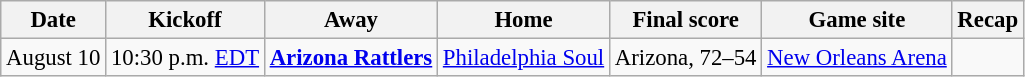<table class="wikitable" style="font-size: 95%;">
<tr>
<th>Date</th>
<th>Kickoff</th>
<th>Away</th>
<th>Home</th>
<th>Final score</th>
<th>Game site</th>
<th>Recap</th>
</tr>
<tr>
<td align="center">August 10</td>
<td align="center">10:30 p.m. <a href='#'>EDT</a></td>
<td align="center"><strong><a href='#'>Arizona Rattlers</a></strong></td>
<td align="center"><a href='#'>Philadelphia Soul</a></td>
<td align="center">Arizona, 72–54</td>
<td align="center"><a href='#'>New Orleans Arena</a></td>
<td align="center"></td>
</tr>
</table>
